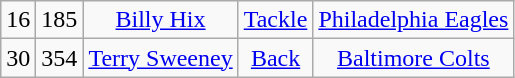<table class="wikitable" style="text-align:center">
<tr>
<td>16</td>
<td>185</td>
<td><a href='#'>Billy Hix</a></td>
<td><a href='#'>Tackle</a></td>
<td><a href='#'>Philadelphia Eagles</a></td>
</tr>
<tr>
<td>30</td>
<td>354</td>
<td><a href='#'>Terry Sweeney</a></td>
<td><a href='#'>Back</a></td>
<td><a href='#'>Baltimore Colts</a></td>
</tr>
</table>
